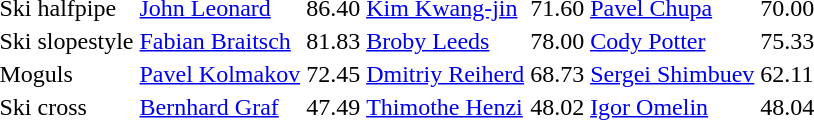<table>
<tr>
<td>Ski halfpipe<br></td>
<td> <a href='#'>John Leonard</a></td>
<td>86.40</td>
<td> <a href='#'>Kim Kwang-jin</a></td>
<td>71.60</td>
<td> <a href='#'>Pavel Chupa</a></td>
<td>70.00</td>
</tr>
<tr>
<td>Ski slopestyle<br></td>
<td> <a href='#'>Fabian Braitsch</a></td>
<td>81.83</td>
<td> <a href='#'>Broby Leeds</a></td>
<td>78.00</td>
<td> <a href='#'>Cody Potter</a></td>
<td>75.33</td>
</tr>
<tr>
<td>Moguls<br></td>
<td> <a href='#'>Pavel Kolmakov</a></td>
<td>72.45</td>
<td> <a href='#'>Dmitriy Reiherd</a></td>
<td>68.73</td>
<td> <a href='#'>Sergei Shimbuev</a></td>
<td>62.11</td>
</tr>
<tr>
<td>Ski cross<br></td>
<td> <a href='#'>Bernhard Graf</a></td>
<td>47.49</td>
<td> <a href='#'>Thimothe Henzi</a></td>
<td>48.02</td>
<td> <a href='#'>Igor Omelin</a></td>
<td>48.04</td>
</tr>
</table>
